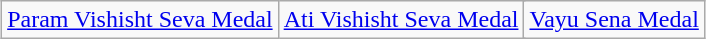<table class="wikitable" style="margin:1em auto; text-align:center;">
<tr>
<td><a href='#'>Param Vishisht Seva Medal</a></td>
<td colspan="2"><a href='#'>Ati Vishisht Seva Medal</a></td>
<td><a href='#'>Vayu Sena Medal</a></td>
</tr>
</table>
